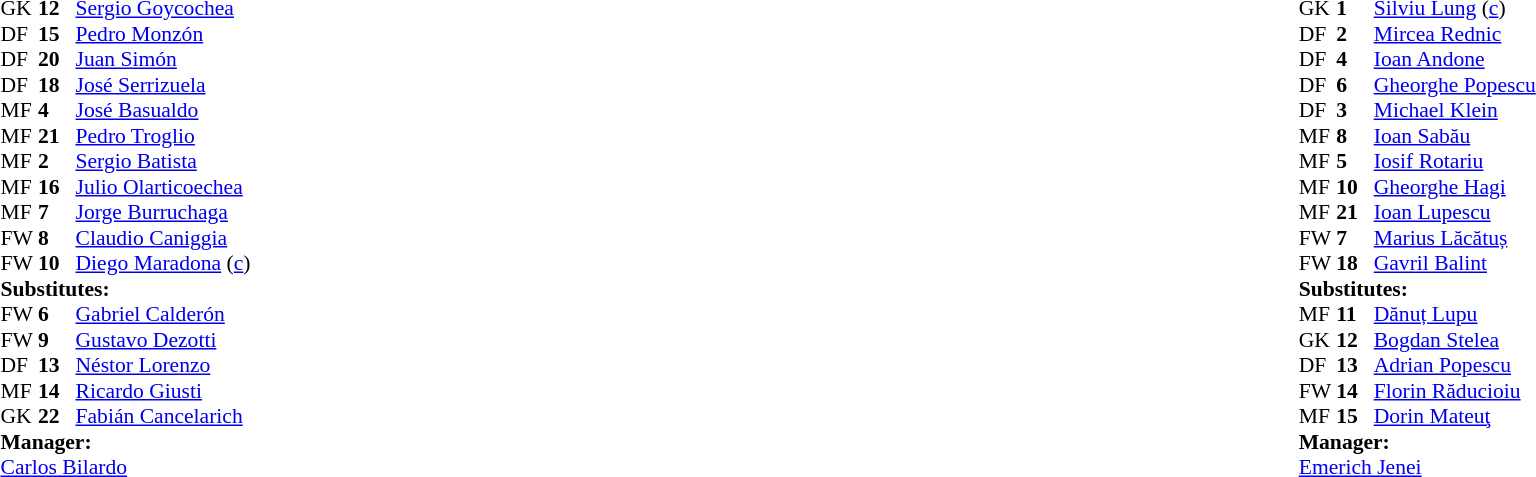<table width="100%">
<tr>
<td valign="top" width="50%"><br><table style="font-size: 90%" cellspacing="0" cellpadding="0">
<tr>
<th width="25"></th>
<th width="25"></th>
</tr>
<tr>
<td>GK</td>
<td><strong>12</strong></td>
<td><a href='#'>Sergio Goycochea</a></td>
</tr>
<tr>
<td>DF</td>
<td><strong>15</strong></td>
<td><a href='#'>Pedro Monzón</a></td>
</tr>
<tr>
<td>DF</td>
<td><strong>20</strong></td>
<td><a href='#'>Juan Simón</a></td>
</tr>
<tr>
<td>DF</td>
<td><strong>18</strong></td>
<td><a href='#'>José Serrizuela</a></td>
<td></td>
</tr>
<tr>
<td>MF</td>
<td><strong>4</strong></td>
<td><a href='#'>José Basualdo</a></td>
</tr>
<tr>
<td>MF</td>
<td><strong>21</strong></td>
<td><a href='#'>Pedro Troglio</a></td>
<td></td>
<td></td>
</tr>
<tr>
<td>MF</td>
<td><strong>2</strong></td>
<td><a href='#'>Sergio Batista</a></td>
<td></td>
</tr>
<tr>
<td>MF</td>
<td><strong>16</strong></td>
<td><a href='#'>Julio Olarticoechea</a></td>
</tr>
<tr>
<td>MF</td>
<td><strong>7</strong></td>
<td><a href='#'>Jorge Burruchaga</a></td>
<td></td>
<td></td>
</tr>
<tr>
<td>FW</td>
<td><strong>8</strong></td>
<td><a href='#'>Claudio Caniggia</a></td>
</tr>
<tr>
<td>FW</td>
<td><strong>10</strong></td>
<td><a href='#'>Diego Maradona</a> (<a href='#'>c</a>)</td>
<td></td>
</tr>
<tr>
<td colspan=3><strong>Substitutes:</strong></td>
</tr>
<tr>
<td>FW</td>
<td><strong>6</strong></td>
<td><a href='#'>Gabriel Calderón</a></td>
</tr>
<tr>
<td>FW</td>
<td><strong>9</strong></td>
<td><a href='#'>Gustavo Dezotti</a></td>
<td></td>
<td></td>
</tr>
<tr>
<td>DF</td>
<td><strong>13</strong></td>
<td><a href='#'>Néstor Lorenzo</a></td>
</tr>
<tr>
<td>MF</td>
<td><strong>14</strong></td>
<td><a href='#'>Ricardo Giusti</a></td>
<td></td>
<td></td>
</tr>
<tr>
<td>GK</td>
<td><strong>22</strong></td>
<td><a href='#'>Fabián Cancelarich</a></td>
</tr>
<tr>
<td colspan=3><strong>Manager:</strong></td>
</tr>
<tr>
<td colspan="4"><a href='#'>Carlos Bilardo</a></td>
</tr>
</table>
</td>
<td valign="top" width="50%"><br><table style="font-size: 90%" cellspacing="0" cellpadding="0" align=center>
<tr>
<th width="25"></th>
<th width="25"></th>
</tr>
<tr>
<td>GK</td>
<td><strong>1</strong></td>
<td><a href='#'>Silviu Lung</a> (<a href='#'>c</a>)</td>
</tr>
<tr>
<td>DF</td>
<td><strong>2</strong></td>
<td><a href='#'>Mircea Rednic</a></td>
</tr>
<tr>
<td>DF</td>
<td><strong>4</strong></td>
<td><a href='#'>Ioan Andone</a></td>
</tr>
<tr>
<td>DF</td>
<td><strong>6</strong></td>
<td><a href='#'>Gheorghe Popescu</a></td>
</tr>
<tr>
<td>DF</td>
<td><strong>3</strong></td>
<td><a href='#'>Michael Klein</a></td>
</tr>
<tr>
<td>MF</td>
<td><strong>8</strong></td>
<td><a href='#'>Ioan Sabău</a></td>
<td></td>
<td></td>
</tr>
<tr>
<td>MF</td>
<td><strong>5</strong></td>
<td><a href='#'>Iosif Rotariu</a></td>
</tr>
<tr>
<td>MF</td>
<td><strong>10</strong></td>
<td><a href='#'>Gheorghe Hagi</a></td>
<td></td>
</tr>
<tr>
<td>MF</td>
<td><strong>21</strong></td>
<td><a href='#'>Ioan Lupescu</a></td>
<td></td>
</tr>
<tr>
<td>FW</td>
<td><strong>7</strong></td>
<td><a href='#'>Marius Lăcătuș</a></td>
<td></td>
</tr>
<tr>
<td>FW</td>
<td><strong>18</strong></td>
<td><a href='#'>Gavril Balint</a></td>
<td></td>
<td></td>
</tr>
<tr>
<td colspan=3><strong>Substitutes:</strong></td>
</tr>
<tr>
<td>MF</td>
<td><strong>11</strong></td>
<td><a href='#'>Dănuț Lupu</a></td>
<td></td>
<td></td>
</tr>
<tr>
<td>GK</td>
<td><strong>12</strong></td>
<td><a href='#'>Bogdan Stelea</a></td>
</tr>
<tr>
<td>DF</td>
<td><strong>13</strong></td>
<td><a href='#'>Adrian Popescu</a></td>
</tr>
<tr>
<td>FW</td>
<td><strong>14</strong></td>
<td><a href='#'>Florin Răducioiu</a></td>
</tr>
<tr>
<td>MF</td>
<td><strong>15</strong></td>
<td><a href='#'>Dorin Mateuţ</a></td>
<td></td>
<td></td>
</tr>
<tr>
<td colspan=3><strong>Manager:</strong></td>
</tr>
<tr>
<td colspan="4"><a href='#'>Emerich Jenei</a></td>
</tr>
</table>
</td>
</tr>
</table>
